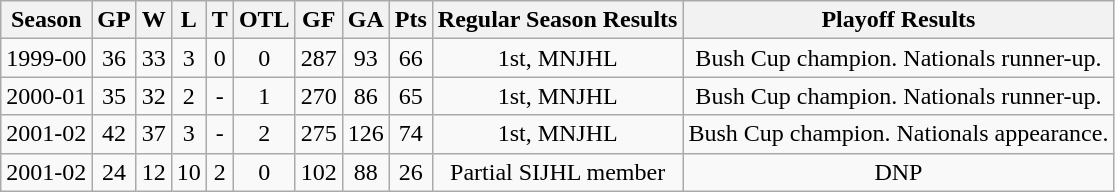<table class="wikitable">
<tr align="center">
<th>Season</th>
<th>GP</th>
<th>W</th>
<th>L</th>
<th>T</th>
<th>OTL</th>
<th>GF</th>
<th>GA</th>
<th>Pts</th>
<th>Regular Season Results</th>
<th>Playoff Results</th>
</tr>
<tr align="center">
<td>1999-00</td>
<td>36</td>
<td>33</td>
<td>3</td>
<td>0</td>
<td>0</td>
<td>287</td>
<td>93</td>
<td>66</td>
<td>1st, MNJHL</td>
<td>Bush Cup champion. Nationals runner-up.</td>
</tr>
<tr align="center">
<td>2000-01</td>
<td>35</td>
<td>32</td>
<td>2</td>
<td>-</td>
<td>1</td>
<td>270</td>
<td>86</td>
<td>65</td>
<td>1st, MNJHL</td>
<td>Bush Cup champion. Nationals runner-up.</td>
</tr>
<tr align="center">
<td>2001-02</td>
<td>42</td>
<td>37</td>
<td>3</td>
<td>-</td>
<td>2</td>
<td>275</td>
<td>126</td>
<td>74</td>
<td>1st, MNJHL</td>
<td>Bush Cup champion. Nationals appearance.</td>
</tr>
<tr align="center">
<td>2001-02</td>
<td>24</td>
<td>12</td>
<td>10</td>
<td>2</td>
<td>0</td>
<td>102</td>
<td>88</td>
<td>26</td>
<td>Partial SIJHL member</td>
<td>DNP</td>
</tr>
</table>
